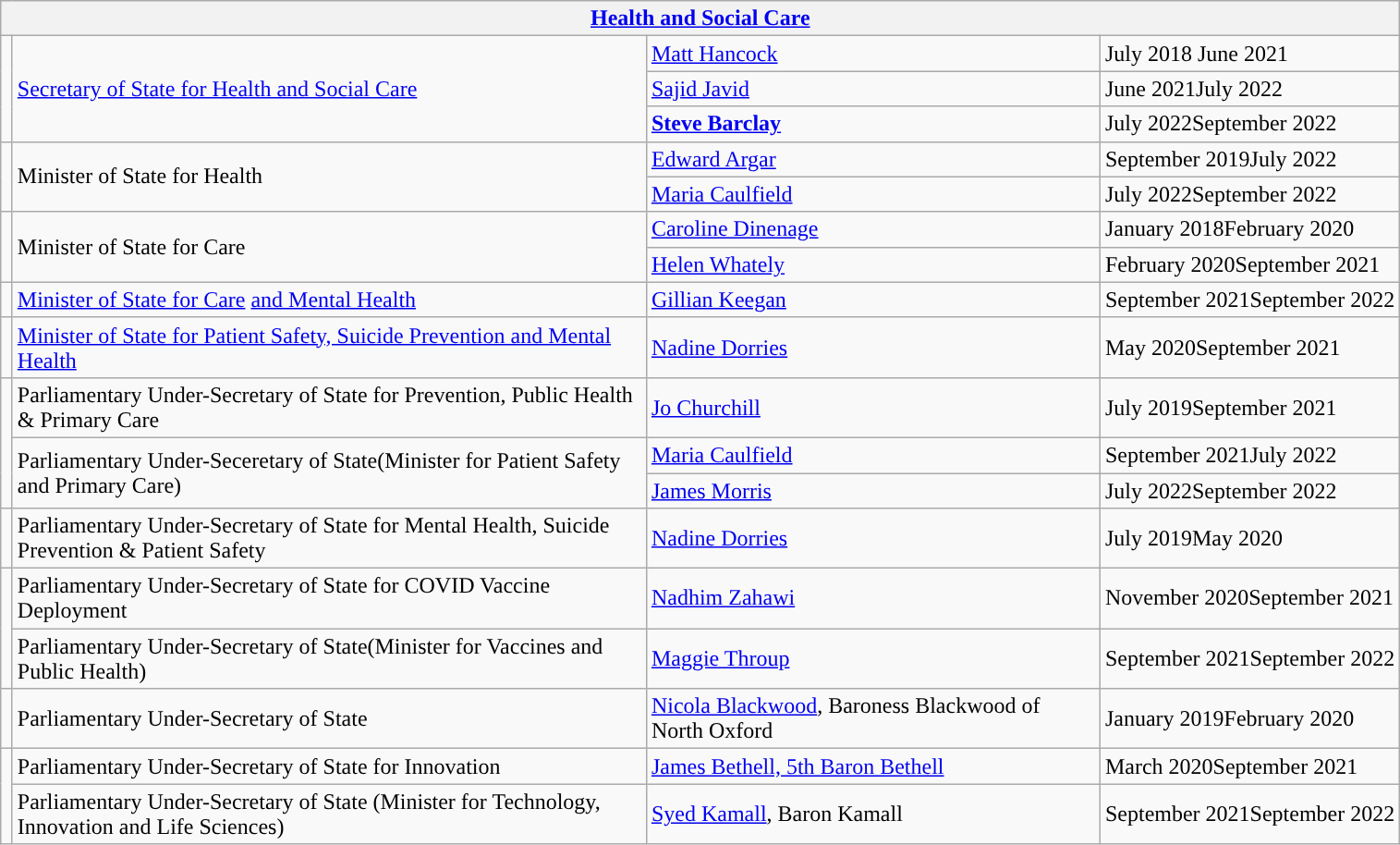<table class="wikitable">
<tr>
<th colspan="4"><a href='#'>Health and Social Care</a></th>
</tr>
<tr>
<td rowspan=3 style="width: 1px; background: "></td>
<td rowspan=3 style="width: 450px;"><a href='#'>Secretary of State for Health and Social Care</a></td>
<td style="width: 320px;"><a href='#'>Matt Hancock</a></td>
<td>July 2018 June 2021</td>
</tr>
<tr>
<td style="width: 320px;"><a href='#'>Sajid Javid</a></td>
<td>June 2021July 2022</td>
</tr>
<tr>
<td style="width: 320px;"><strong><a href='#'>Steve Barclay</a></strong></td>
<td>July 2022September 2022</td>
</tr>
<tr>
<td rowspan=2 style="width: 1px; background: "></td>
<td rowspan=2 style="width: 450px;">Minister of State for Health</td>
<td><a href='#'>Edward Argar</a></td>
<td>September 2019July 2022</td>
</tr>
<tr>
<td><a href='#'>Maria Caulfield</a></td>
<td>July 2022September 2022</td>
</tr>
<tr>
<td rowspan=2 style="width: 1px; background: "></td>
<td rowspan=2 style="width: 450px;">Minister of State for Care</td>
<td style="width: 320px;"><a href='#'>Caroline Dinenage</a></td>
<td>January 2018February 2020</td>
</tr>
<tr>
<td><a href='#'>Helen Whately</a></td>
<td>February 2020September 2021</td>
</tr>
<tr>
<td style="width: 1px; background: "></td>
<td style="width: 450px;"><a href='#'>Minister of State for Care</a> <a href='#'>and Mental Health</a></td>
<td><a href='#'>Gillian Keegan</a></td>
<td>September 2021September 2022</td>
</tr>
<tr>
<td style="width: 1px; background: "></td>
<td><a href='#'>Minister of State for Patient Safety, Suicide Prevention and Mental Health</a></td>
<td><a href='#'>Nadine Dorries</a></td>
<td>May 2020September 2021</td>
</tr>
<tr>
<td rowspan=3 style="width: 1px; background: "></td>
<td>Parliamentary Under-Secretary of State for Prevention, Public Health & Primary Care</td>
<td><a href='#'>Jo Churchill</a></td>
<td>July 2019September 2021</td>
</tr>
<tr>
<td rowspan=2>Parliamentary Under-Seceretary of State(Minister for Patient Safety and Primary Care)</td>
<td><a href='#'>Maria Caulfield</a></td>
<td>September 2021July 2022</td>
</tr>
<tr>
<td><a href='#'>James Morris</a></td>
<td>July 2022September 2022</td>
</tr>
<tr>
<td style="width: 1px; background: "></td>
<td>Parliamentary Under-Secretary of State for Mental Health, Suicide Prevention & Patient Safety</td>
<td><a href='#'>Nadine Dorries</a></td>
<td>July 2019May 2020</td>
</tr>
<tr>
<td rowspan=2 style="width: 1px; background: "></td>
<td>Parliamentary Under-Secretary of State for COVID Vaccine Deployment</td>
<td><a href='#'>Nadhim Zahawi</a> </td>
<td>November 2020September 2021</td>
</tr>
<tr>
<td>Parliamentary Under-Secretary of State(Minister for Vaccines and Public Health)</td>
<td><a href='#'>Maggie Throup</a> </td>
<td>September 2021September 2022</td>
</tr>
<tr>
<td style="width: 1px; background: "></td>
<td>Parliamentary Under-Secretary of State</td>
<td><a href='#'>Nicola Blackwood</a>, Baroness Blackwood of North Oxford</td>
<td>January 2019February 2020</td>
</tr>
<tr>
<td rowspan=2 style="width: 1px; background: "></td>
<td>Parliamentary Under-Secretary of State for Innovation</td>
<td><a href='#'>James Bethell, 5th Baron Bethell</a> </td>
<td>March 2020September 2021</td>
</tr>
<tr>
<td>Parliamentary Under-Secretary of State (Minister for Technology, Innovation and Life Sciences)</td>
<td><a href='#'>Syed Kamall</a>, Baron Kamall</td>
<td>September 2021September 2022</td>
</tr>
</table>
